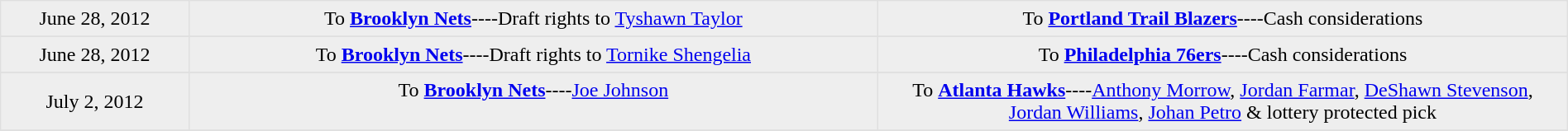<table border=1 style="border-collapse:collapse; text-align: center; width: 100%" bordercolor="#DFDFDF"  cellpadding="5">
<tr bgcolor="eeeeee">
<td style="width:12%">June 28, 2012</td>
<td style="width:44%" valign="top">To <strong><a href='#'>Brooklyn Nets</a></strong>----Draft rights to <a href='#'>Tyshawn Taylor</a></td>
<td style="width:44%" valign="top">To <strong><a href='#'>Portland Trail Blazers</a></strong>----Cash considerations</td>
</tr>
<tr>
</tr>
<tr bgcolor="eeeeee">
<td style="width:12%">June 28, 2012</td>
<td style="width:44%" valign="top">To <strong><a href='#'>Brooklyn Nets</a></strong>----Draft rights to <a href='#'>Tornike Shengelia</a></td>
<td style="width:44%" valign="top">To <strong><a href='#'>Philadelphia 76ers</a></strong>----Cash considerations</td>
</tr>
<tr>
</tr>
<tr bgcolor="eeeeee">
<td style="width:12%">July 2, 2012</td>
<td style="width:44%" valign="top">To <strong><a href='#'>Brooklyn Nets</a></strong>----<a href='#'>Joe Johnson</a></td>
<td style="width:44%" valign="top">To <strong><a href='#'>Atlanta Hawks</a></strong>----<a href='#'>Anthony Morrow</a>, <a href='#'>Jordan Farmar</a>, <a href='#'>DeShawn Stevenson</a>, <a href='#'>Jordan Williams</a>, <a href='#'>Johan Petro</a> & lottery protected pick</td>
</tr>
<tr>
</tr>
</table>
